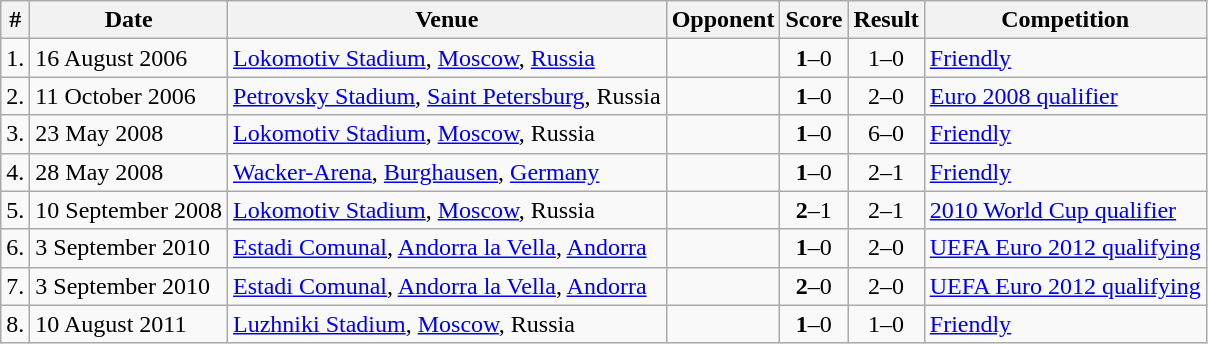<table class="wikitable" style="font-size:100%">
<tr>
<th>#</th>
<th>Date</th>
<th>Venue</th>
<th>Opponent</th>
<th>Score</th>
<th>Result</th>
<th>Competition</th>
</tr>
<tr>
<td>1.</td>
<td>16 August 2006</td>
<td><a href='#'>Lokomotiv Stadium</a>, <a href='#'>Moscow</a>, <a href='#'>Russia</a></td>
<td></td>
<td align=center><strong>1</strong>–0</td>
<td align=center>1–0</td>
<td><a href='#'>Friendly</a></td>
</tr>
<tr>
<td>2.</td>
<td>11 October 2006</td>
<td><a href='#'>Petrovsky Stadium</a>, <a href='#'>Saint Petersburg</a>, Russia</td>
<td></td>
<td align=center><strong>1</strong>–0</td>
<td align=center>2–0</td>
<td><a href='#'>Euro 2008 qualifier</a></td>
</tr>
<tr>
<td>3.</td>
<td>23 May 2008</td>
<td><a href='#'>Lokomotiv Stadium</a>, <a href='#'>Moscow</a>, Russia</td>
<td></td>
<td align=center><strong>1</strong>–0</td>
<td align=center>6–0</td>
<td><a href='#'>Friendly</a></td>
</tr>
<tr>
<td>4.</td>
<td>28 May 2008</td>
<td><a href='#'>Wacker-Arena</a>, <a href='#'>Burghausen</a>, <a href='#'>Germany</a></td>
<td></td>
<td align=center><strong>1</strong>–0</td>
<td align=center>2–1</td>
<td><a href='#'>Friendly</a></td>
</tr>
<tr>
<td>5.</td>
<td>10 September 2008</td>
<td><a href='#'>Lokomotiv Stadium</a>, <a href='#'>Moscow</a>, Russia</td>
<td></td>
<td align=center><strong>2</strong>–1</td>
<td align=center>2–1</td>
<td><a href='#'>2010 World Cup qualifier</a></td>
</tr>
<tr>
<td>6.</td>
<td>3 September 2010</td>
<td><a href='#'>Estadi Comunal</a>, <a href='#'>Andorra la Vella</a>, <a href='#'>Andorra</a></td>
<td></td>
<td align=center><strong>1</strong>–0</td>
<td align=center>2–0</td>
<td><a href='#'>UEFA Euro 2012 qualifying</a></td>
</tr>
<tr>
<td>7.</td>
<td>3 September 2010</td>
<td><a href='#'>Estadi Comunal</a>, <a href='#'>Andorra la Vella</a>, <a href='#'>Andorra</a></td>
<td></td>
<td align=center><strong>2</strong>–0</td>
<td align=center>2–0</td>
<td><a href='#'>UEFA Euro 2012 qualifying</a></td>
</tr>
<tr>
<td>8.</td>
<td>10 August 2011</td>
<td><a href='#'>Luzhniki Stadium</a>, <a href='#'>Moscow</a>, Russia</td>
<td></td>
<td align=center><strong>1</strong>–0</td>
<td align=center>1–0</td>
<td><a href='#'>Friendly</a></td>
</tr>
</table>
